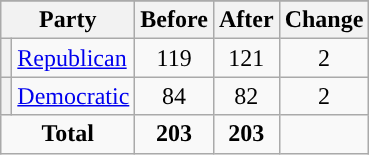<table class="wikitable" style="text-align:center;">
<tr>
</tr>
<tr>
<th colspan=2>Party</th>
<th>Before</th>
<th>After</th>
<th>Change</th>
</tr>
<tr>
<th style="background-color:"></th>
<td style="text-align:left;"><a href='#'>Republican</a></td>
<td>119</td>
<td>121</td>
<td> 2</td>
</tr>
<tr>
<th style="background-color:"></th>
<td style="text-align:left;"><a href='#'>Democratic</a></td>
<td>84</td>
<td>82</td>
<td> 2</td>
</tr>
<tr>
<td colspan=2><strong>Total</strong></td>
<td><strong>203</strong></td>
<td><strong>203</strong></td>
<td></td>
</tr>
</table>
